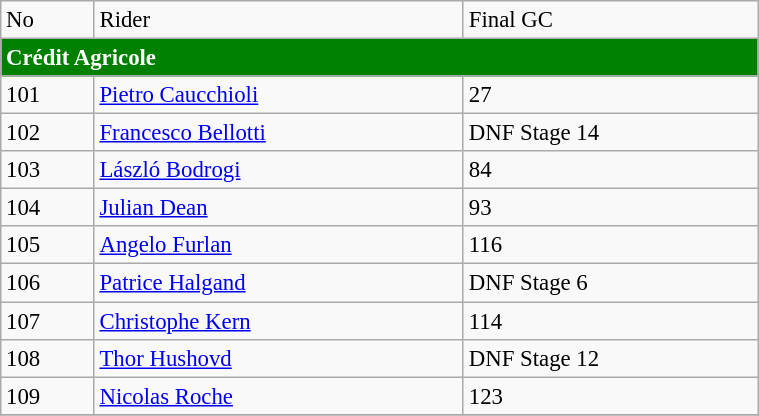<table class=wikitable style="font-size:95%" width="40%">
<tr>
<td>No</td>
<td>Rider</td>
<td>Final GC</td>
</tr>
<tr>
<td colspan=3 bgcolor="green" style="color: white"><strong>Crédit Agricole</strong></td>
</tr>
<tr>
<td>101</td>
<td> <a href='#'>Pietro Caucchioli</a></td>
<td>27</td>
</tr>
<tr>
<td>102</td>
<td> <a href='#'>Francesco Bellotti</a></td>
<td>DNF Stage 14</td>
</tr>
<tr>
<td>103</td>
<td> <a href='#'>László Bodrogi</a></td>
<td>84</td>
</tr>
<tr>
<td>104</td>
<td> <a href='#'>Julian Dean</a></td>
<td>93</td>
</tr>
<tr>
<td>105</td>
<td> <a href='#'>Angelo Furlan</a></td>
<td>116</td>
</tr>
<tr>
<td>106</td>
<td> <a href='#'>Patrice Halgand</a></td>
<td>DNF Stage 6</td>
</tr>
<tr>
<td>107</td>
<td> <a href='#'>Christophe Kern</a></td>
<td>114</td>
</tr>
<tr>
<td>108</td>
<td> <a href='#'>Thor Hushovd</a></td>
<td>DNF Stage 12</td>
</tr>
<tr>
<td>109</td>
<td> <a href='#'>Nicolas Roche</a></td>
<td>123</td>
</tr>
<tr>
</tr>
</table>
